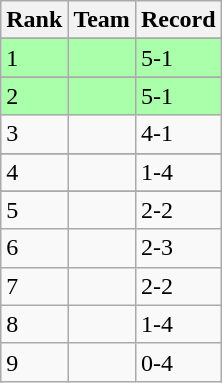<table class="wikitable">
<tr>
<th>Rank</th>
<th>Team</th>
<th>Record</th>
</tr>
<tr>
</tr>
<tr bgcolor=#aaffaa>
<td>1</td>
<td></td>
<td>5-1</td>
</tr>
<tr>
</tr>
<tr bgcolor=#aaffaa>
<td>2</td>
<td></td>
<td>5-1</td>
</tr>
<tr>
<td>3</td>
<td></td>
<td>4-1</td>
</tr>
<tr>
</tr>
<tr bgcolor=>
<td>4</td>
<td></td>
<td>1-4</td>
</tr>
<tr>
</tr>
<tr bgcolor=>
<td>5</td>
<td></td>
<td>2-2</td>
</tr>
<tr>
<td>6</td>
<td></td>
<td>2-3</td>
</tr>
<tr>
<td>7</td>
<td></td>
<td>2-2</td>
</tr>
<tr>
<td>8</td>
<td></td>
<td>1-4</td>
</tr>
<tr>
<td>9</td>
<td></td>
<td>0-4</td>
</tr>
</table>
